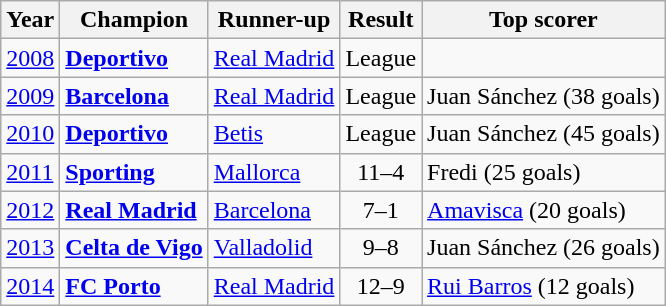<table class="wikitable">
<tr>
<th>Year</th>
<th>Champion</th>
<th>Runner-up</th>
<th>Result</th>
<th>Top scorer</th>
</tr>
<tr>
<td><a href='#'>2008</a></td>
<td><strong><a href='#'>Deportivo</a></strong> </td>
<td><a href='#'>Real Madrid</a></td>
<td>League</td>
<td></td>
</tr>
<tr>
<td><a href='#'>2009</a></td>
<td><strong><a href='#'>Barcelona</a></strong></td>
<td><a href='#'>Real Madrid</a></td>
<td>League</td>
<td> Juan Sánchez (38 goals)</td>
</tr>
<tr>
<td><a href='#'>2010</a></td>
<td><strong><a href='#'>Deportivo</a></strong></td>
<td><a href='#'>Betis</a></td>
<td>League</td>
<td> Juan Sánchez (45 goals)</td>
</tr>
<tr>
<td><a href='#'>2011</a></td>
<td><strong><a href='#'>Sporting</a></strong></td>
<td><a href='#'>Mallorca</a></td>
<td align="center">11–4</td>
<td> Fredi (25 goals)</td>
</tr>
<tr>
<td><a href='#'>2012</a></td>
<td><strong><a href='#'>Real Madrid</a></strong></td>
<td><a href='#'>Barcelona</a></td>
<td align="center">7–1</td>
<td> <a href='#'>Amavisca</a> (20 goals)</td>
</tr>
<tr>
<td><a href='#'>2013</a></td>
<td><strong><a href='#'>Celta de Vigo</a></strong></td>
<td><a href='#'>Valladolid</a></td>
<td align="center">9–8</td>
<td> Juan Sánchez (26 goals)</td>
</tr>
<tr>
<td><a href='#'>2014</a></td>
<td><strong><a href='#'>FC Porto</a></strong></td>
<td><a href='#'>Real Madrid</a></td>
<td align="center">12–9</td>
<td> <a href='#'>Rui Barros</a> (12 goals)</td>
</tr>
</table>
